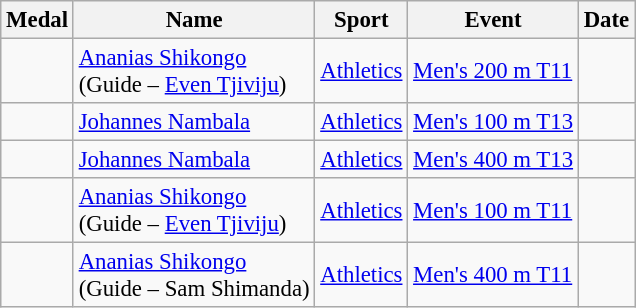<table class="wikitable sortable" style="font-size: 95%">
<tr>
<th>Medal</th>
<th>Name</th>
<th>Sport</th>
<th>Event</th>
<th>Date</th>
</tr>
<tr>
<td></td>
<td><a href='#'>Ananias Shikongo</a><br>(Guide – <a href='#'>Even Tjiviju</a>)</td>
<td><a href='#'>Athletics</a></td>
<td><a href='#'>Men's 200 m T11</a></td>
<td></td>
</tr>
<tr>
<td></td>
<td><a href='#'>Johannes Nambala</a></td>
<td><a href='#'>Athletics</a></td>
<td><a href='#'>Men's 100 m T13</a></td>
<td></td>
</tr>
<tr>
<td></td>
<td><a href='#'>Johannes Nambala</a></td>
<td><a href='#'>Athletics</a></td>
<td><a href='#'>Men's 400 m T13</a></td>
<td></td>
</tr>
<tr>
<td></td>
<td><a href='#'>Ananias Shikongo</a><br>(Guide – <a href='#'>Even Tjiviju</a>)</td>
<td><a href='#'>Athletics</a></td>
<td><a href='#'>Men's 100 m T11</a></td>
<td></td>
</tr>
<tr>
<td></td>
<td><a href='#'>Ananias Shikongo</a><br>(Guide – Sam Shimanda)</td>
<td><a href='#'>Athletics</a></td>
<td><a href='#'>Men's 400 m T11</a></td>
<td></td>
</tr>
</table>
